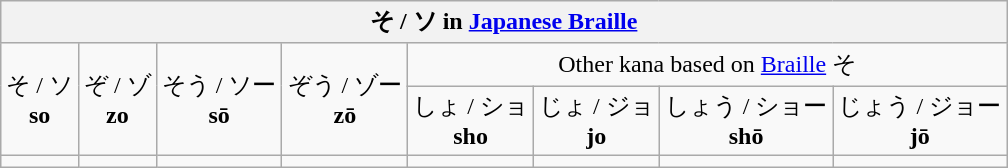<table class="wikitable nowrap" style="text-align:center">
<tr>
<th colspan=8>そ / ソ in <a href='#'>Japanese Braille</a></th>
</tr>
<tr>
<td rowspan=2>そ / ソ <br><strong>so</strong></td>
<td rowspan=2>ぞ / ゾ <br><strong>zo</strong></td>
<td rowspan=2>そう / ソー <br><strong>sō</strong></td>
<td rowspan=2>ぞう / ゾー <br><strong>zō</strong></td>
<td colspan=4>Other kana based on <a href='#'>Braille</a> そ</td>
</tr>
<tr>
<td>しょ / ショ <br><strong>sho</strong></td>
<td>じょ / ジョ <br><strong>jo</strong></td>
<td>しょう / ショー <br><strong>shō</strong></td>
<td>じょう / ジョー <br><strong>jō</strong></td>
</tr>
<tr>
<td></td>
<td></td>
<td></td>
<td></td>
<td></td>
<td></td>
<td></td>
<td></td>
</tr>
</table>
